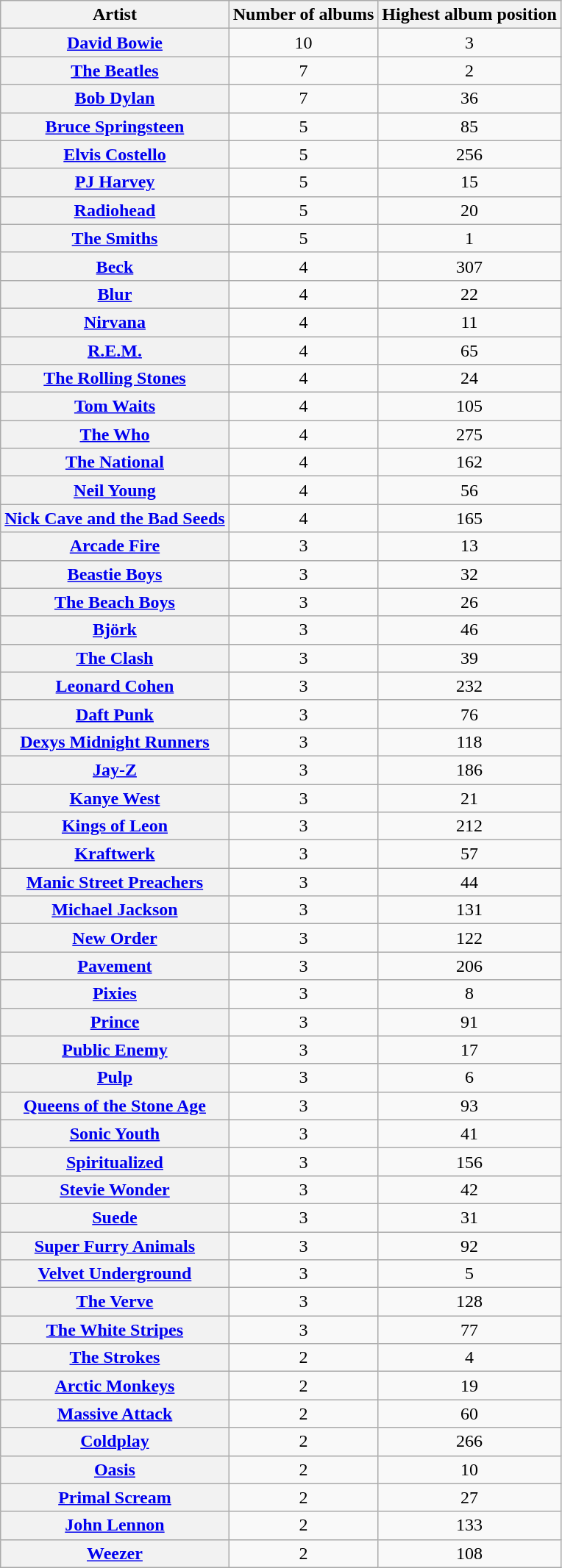<table class="wikitable sortable plainrowheaders" style="text-align:center">
<tr>
<th scope="col">Artist</th>
<th scope="col">Number of albums</th>
<th scope="col">Highest album position</th>
</tr>
<tr>
<th scope="row"><a href='#'>David Bowie</a></th>
<td>10</td>
<td>3</td>
</tr>
<tr>
<th scope="row"><a href='#'>The Beatles</a></th>
<td>7</td>
<td>2</td>
</tr>
<tr>
<th scope="row"><a href='#'>Bob Dylan</a></th>
<td>7</td>
<td>36</td>
</tr>
<tr>
<th scope="row"><a href='#'>Bruce Springsteen</a></th>
<td>5</td>
<td>85</td>
</tr>
<tr>
<th scope="row"><a href='#'>Elvis Costello</a></th>
<td>5</td>
<td>256</td>
</tr>
<tr>
<th scope="row"><a href='#'>PJ Harvey</a></th>
<td>5</td>
<td>15</td>
</tr>
<tr>
<th scope="row"><a href='#'>Radiohead</a></th>
<td>5</td>
<td>20</td>
</tr>
<tr>
<th scope="row"><a href='#'>The Smiths</a></th>
<td>5</td>
<td>1</td>
</tr>
<tr>
<th scope="row"><a href='#'>Beck</a></th>
<td>4</td>
<td>307</td>
</tr>
<tr>
<th scope="row"><a href='#'>Blur</a></th>
<td>4</td>
<td>22</td>
</tr>
<tr>
<th scope="row"><a href='#'>Nirvana</a></th>
<td>4</td>
<td>11</td>
</tr>
<tr>
<th scope="row"><a href='#'>R.E.M.</a></th>
<td>4</td>
<td>65</td>
</tr>
<tr>
<th scope="row"><a href='#'>The Rolling Stones</a></th>
<td>4</td>
<td>24</td>
</tr>
<tr>
<th scope="row"><a href='#'>Tom Waits</a></th>
<td>4</td>
<td>105</td>
</tr>
<tr>
<th scope="row"><a href='#'>The Who</a></th>
<td>4</td>
<td>275</td>
</tr>
<tr>
<th scope="row"><a href='#'>The National</a></th>
<td>4</td>
<td>162</td>
</tr>
<tr>
<th scope="row"><a href='#'>Neil Young</a></th>
<td>4</td>
<td>56</td>
</tr>
<tr>
<th scope="row"><a href='#'>Nick Cave and the Bad Seeds</a></th>
<td>4</td>
<td>165</td>
</tr>
<tr>
<th scope="row"><a href='#'>Arcade Fire</a></th>
<td>3</td>
<td>13</td>
</tr>
<tr>
<th scope="row"><a href='#'>Beastie Boys</a></th>
<td>3</td>
<td>32</td>
</tr>
<tr>
<th scope="row"><a href='#'>The Beach Boys</a></th>
<td>3</td>
<td>26</td>
</tr>
<tr>
<th scope="row"><a href='#'>Björk</a></th>
<td>3</td>
<td>46</td>
</tr>
<tr>
<th scope="row"><a href='#'>The Clash</a></th>
<td>3</td>
<td>39</td>
</tr>
<tr>
<th scope="row"><a href='#'>Leonard Cohen</a></th>
<td>3</td>
<td>232</td>
</tr>
<tr>
<th scope="row"><a href='#'>Daft Punk</a></th>
<td>3</td>
<td>76</td>
</tr>
<tr>
<th scope="row"><a href='#'>Dexys Midnight Runners</a></th>
<td>3</td>
<td>118</td>
</tr>
<tr>
<th scope="row"><a href='#'>Jay-Z</a></th>
<td>3</td>
<td>186</td>
</tr>
<tr>
<th scope="row"><a href='#'>Kanye West</a></th>
<td>3</td>
<td>21</td>
</tr>
<tr>
<th scope="row"><a href='#'>Kings of Leon</a></th>
<td>3</td>
<td>212</td>
</tr>
<tr>
<th scope="row"><a href='#'>Kraftwerk</a></th>
<td>3</td>
<td>57</td>
</tr>
<tr>
<th scope="row"><a href='#'>Manic Street Preachers</a></th>
<td>3</td>
<td>44</td>
</tr>
<tr>
<th scope="row"><a href='#'>Michael Jackson</a></th>
<td>3</td>
<td>131</td>
</tr>
<tr>
<th scope="row"><a href='#'>New Order</a></th>
<td>3</td>
<td>122</td>
</tr>
<tr>
<th scope="row"><a href='#'>Pavement</a></th>
<td>3</td>
<td>206</td>
</tr>
<tr>
<th scope="row"><a href='#'>Pixies</a></th>
<td>3</td>
<td>8</td>
</tr>
<tr>
<th scope="row"><a href='#'>Prince</a></th>
<td>3</td>
<td>91</td>
</tr>
<tr>
<th scope="row"><a href='#'>Public Enemy</a></th>
<td>3</td>
<td>17</td>
</tr>
<tr>
<th scope="row"><a href='#'>Pulp</a></th>
<td>3</td>
<td>6</td>
</tr>
<tr>
<th scope="row"><a href='#'>Queens of the Stone Age</a></th>
<td>3</td>
<td>93</td>
</tr>
<tr>
<th scope="row"><a href='#'>Sonic Youth</a></th>
<td>3</td>
<td>41</td>
</tr>
<tr>
<th scope="row"><a href='#'>Spiritualized</a></th>
<td>3</td>
<td>156</td>
</tr>
<tr>
<th scope="row"><a href='#'>Stevie Wonder</a></th>
<td>3</td>
<td>42</td>
</tr>
<tr>
<th scope="row"><a href='#'>Suede</a></th>
<td>3</td>
<td>31</td>
</tr>
<tr>
<th scope="row"><a href='#'>Super Furry Animals</a></th>
<td>3</td>
<td>92</td>
</tr>
<tr>
<th scope="row"><a href='#'>Velvet Underground</a></th>
<td>3</td>
<td>5</td>
</tr>
<tr>
<th scope="row"><a href='#'>The Verve</a></th>
<td>3</td>
<td>128</td>
</tr>
<tr>
<th scope="row"><a href='#'>The White Stripes</a></th>
<td>3</td>
<td>77</td>
</tr>
<tr>
<th scope="row"><a href='#'>The Strokes</a></th>
<td>2</td>
<td>4</td>
</tr>
<tr>
<th scope="row"><a href='#'>Arctic Monkeys</a></th>
<td>2</td>
<td>19</td>
</tr>
<tr>
<th scope="row"><a href='#'>Massive Attack</a></th>
<td>2</td>
<td>60</td>
</tr>
<tr>
<th scope="row"><a href='#'>Coldplay</a></th>
<td>2</td>
<td>266</td>
</tr>
<tr>
<th scope="row"><a href='#'>Oasis</a></th>
<td>2</td>
<td>10</td>
</tr>
<tr>
<th scope="row"><a href='#'>Primal Scream</a></th>
<td>2</td>
<td>27</td>
</tr>
<tr>
<th scope="row"><a href='#'>John Lennon</a></th>
<td>2</td>
<td>133</td>
</tr>
<tr>
<th scope="row"><a href='#'>Weezer</a></th>
<td>2</td>
<td>108</td>
</tr>
</table>
